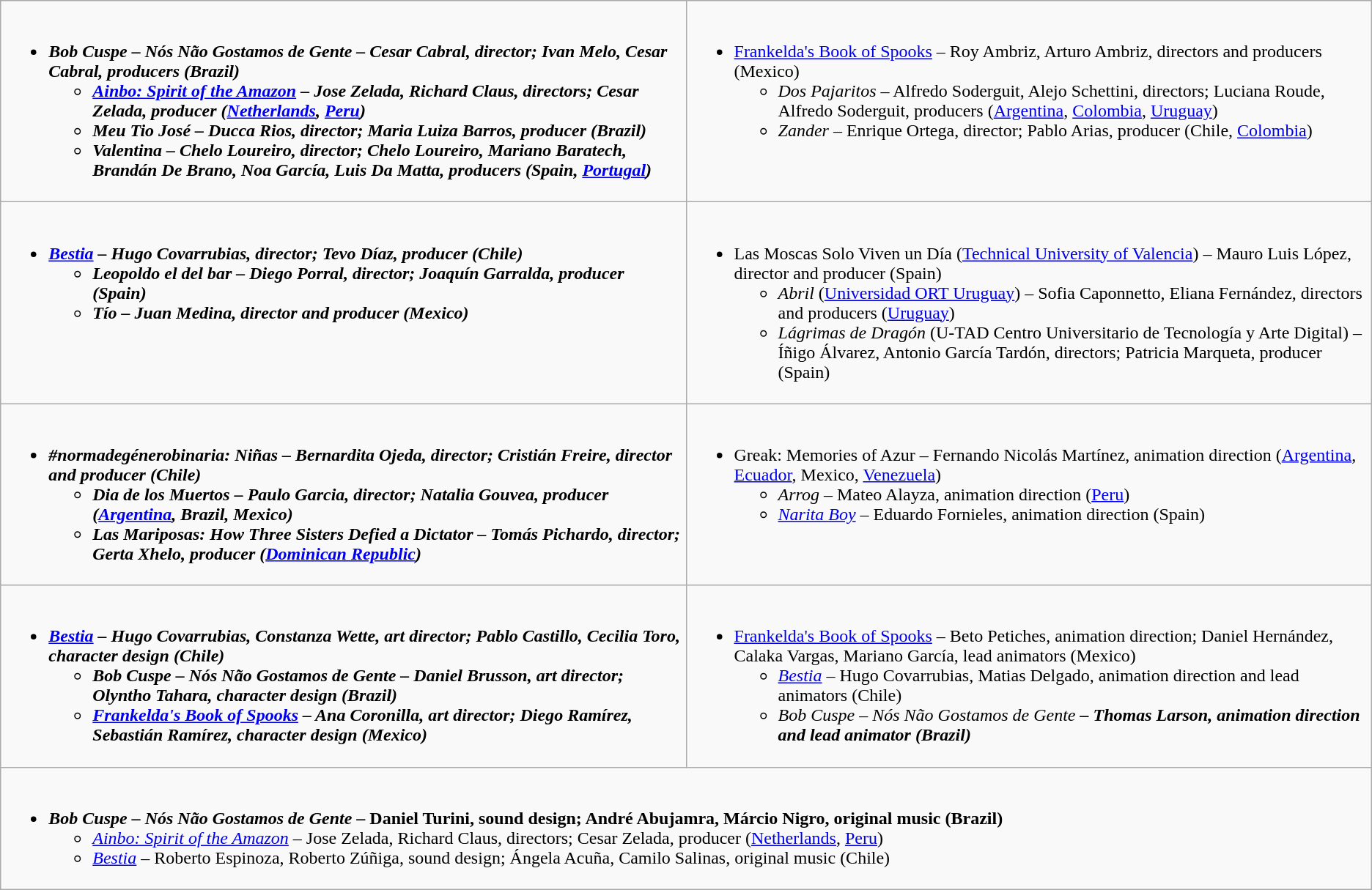<table class="wikitable">
<tr>
<td valign="top" width="50%"><br><ul><li><strong><em>Bob Cuspe – Nós Não Gostamos de Gente<em> – Cesar Cabral, director; Ivan Melo, Cesar Cabral, producers (Brazil)<strong><ul><li></em><a href='#'>Ainbo: Spirit of the Amazon</a><em> – Jose Zelada, Richard Claus, directors; Cesar Zelada, producer (<a href='#'>Netherlands</a>, <a href='#'>Peru</a>)</li><li></em>Meu Tio José<em> – Ducca Rios, director; Maria Luiza Barros, producer (Brazil)</li><li></em>Valentina<em> – Chelo Loureiro, director; Chelo Loureiro, Mariano Baratech, Brandán De Brano, Noa García, Luis Da Matta, producers (Spain, <a href='#'>Portugal</a>)</li></ul></li></ul></td>
<td valign="top" width="50%"><br><ul><li></em></strong><a href='#'>Frankelda's Book of Spooks</a></em> – Roy Ambriz, Arturo Ambriz, directors and producers (Mexico)</strong><ul><li><em>Dos Pajaritos</em> – Alfredo Soderguit, Alejo Schettini, directors; Luciana Roude, Alfredo Soderguit, producers (<a href='#'>Argentina</a>, <a href='#'>Colombia</a>, <a href='#'>Uruguay</a>)</li><li><em>Zander</em> – Enrique Ortega, director; Pablo Arias, producer (Chile, <a href='#'>Colombia</a>)</li></ul></li></ul></td>
</tr>
<tr>
<td valign="top" width="50%"><br><ul><li><strong><em><a href='#'>Bestia</a><em> – Hugo Covarrubias, director; Tevo Díaz, producer (Chile)<strong><ul><li></em>Leopoldo el del bar<em> – Diego Porral, director; Joaquín Garralda, producer (Spain)</li><li></em>Tío<em> – Juan Medina, director and producer (Mexico)</li></ul></li></ul></td>
<td valign="top" width="50%"><br><ul><li></em></strong>Las Moscas Solo Viven un Día</em> (<a href='#'>Technical University of Valencia</a>) – Mauro Luis López, director and producer (Spain)</strong><ul><li><em>Abril</em> (<a href='#'>Universidad ORT Uruguay</a>) – Sofia Caponnetto, Eliana Fernández, directors and producers (<a href='#'>Uruguay</a>)</li><li><em>Lágrimas de Dragón</em> (U-TAD Centro Universitario de Tecnología y Arte Digital) – Íñigo Álvarez, Antonio García Tardón, directors; Patricia Marqueta, producer (Spain)</li></ul></li></ul></td>
</tr>
<tr>
<td valign="top" width="50%"><br><ul><li><strong><em>#normadegénerobinaria: Niñas<em> – Bernardita Ojeda, director; Cristián Freire, director and producer (Chile)<strong><ul><li></em>Dia de los Muertos<em> – Paulo Garcia, director; Natalia Gouvea, producer (<a href='#'>Argentina</a>, Brazil, Mexico)</li><li></em>Las Mariposas: How Three Sisters Defied a Dictator<em> – Tomás Pichardo, director; Gerta Xhelo, producer (<a href='#'>Dominican Republic</a>)</li></ul></li></ul></td>
<td valign="top" width="50%"><br><ul><li></em></strong>Greak: Memories of Azur</em> – Fernando Nicolás Martínez, animation direction (<a href='#'>Argentina</a>, <a href='#'>Ecuador</a>, Mexico, <a href='#'>Venezuela</a>)</strong><ul><li><em>Arrog</em> – Mateo Alayza, animation direction (<a href='#'>Peru</a>)</li><li><em><a href='#'>Narita Boy</a></em> – Eduardo Fornieles, animation direction (Spain)</li></ul></li></ul></td>
</tr>
<tr>
<td valign="top" width="50%"><br><ul><li><strong><em><a href='#'>Bestia</a><em> – Hugo Covarrubias, Constanza Wette, art director; Pablo Castillo, Cecilia Toro, character design (Chile)<strong><ul><li></em>Bob Cuspe – Nós Não Gostamos de Gente<em> – Daniel Brusson, art director; Olyntho Tahara, character design (Brazil)</li><li></em><a href='#'>Frankelda's Book of Spooks</a><em> – Ana Coronilla, art director; Diego Ramírez, Sebastián Ramírez, character design (Mexico)</li></ul></li></ul></td>
<td valign="top" width="50%"><br><ul><li></em></strong><a href='#'>Frankelda's Book of Spooks</a></em> – Beto Petiches, animation direction; Daniel Hernández, Calaka Vargas, Mariano García, lead animators (Mexico)</strong><ul><li><em><a href='#'>Bestia</a></em> – Hugo Covarrubias, Matias Delgado, animation direction and lead animators (Chile)</li><li><em>Bob Cuspe – Nós Não Gostamos de Gente<strong> – Thomas Larson, animation direction and lead animator (Brazil)</li></ul></li></ul></td>
</tr>
<tr>
<td colspan="2" valign="top" width="50%"><br><ul><li><strong><em>Bob Cuspe – Nós Não Gostamos de Gente</em> – Daniel Turini, sound design; André Abujamra, Márcio Nigro, original music (Brazil)</strong><ul><li><em><a href='#'>Ainbo: Spirit of the Amazon</a></em> – Jose Zelada, Richard Claus, directors; Cesar Zelada, producer (<a href='#'>Netherlands</a>, <a href='#'>Peru</a>)</li><li><em><a href='#'>Bestia</a></em> – Roberto Espinoza, Roberto Zúñiga, sound design; Ángela Acuña, Camilo Salinas, original music (Chile)</li></ul></li></ul></td>
</tr>
</table>
